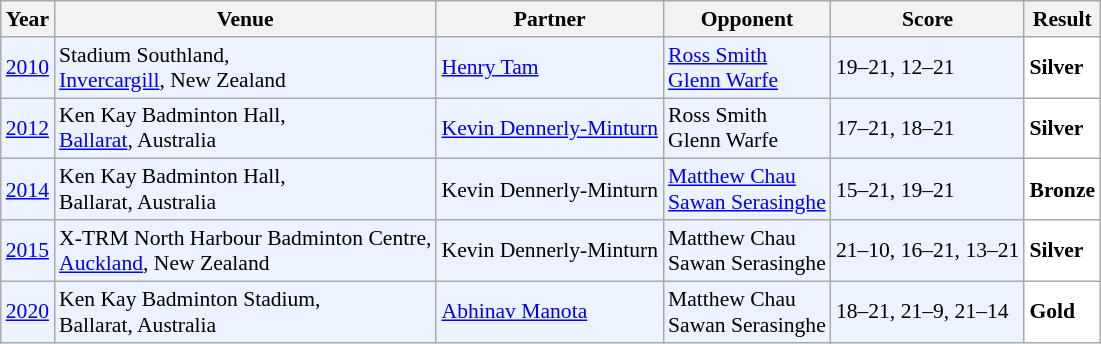<table class="sortable wikitable" style="font-size: 90%;">
<tr>
<th>Year</th>
<th>Venue</th>
<th>Partner</th>
<th>Opponent</th>
<th>Score</th>
<th>Result</th>
</tr>
<tr style="background:#ECF2FF">
<td align="center"><a href='#'>2010</a></td>
<td align="left">Stadium Southland,<br><a href='#'>Invercargill</a>, New Zealand</td>
<td align="left"> <a href='#'>Henry Tam</a></td>
<td align="left"> <a href='#'>Ross Smith</a><br> <a href='#'>Glenn Warfe</a></td>
<td align="left">19–21, 12–21</td>
<td style="text-align:left; background:white"> <strong>Silver</strong></td>
</tr>
<tr style="background:#ECF2FF">
<td align="center"><a href='#'>2012</a></td>
<td align="left">Ken Kay Badminton Hall,<br><a href='#'>Ballarat</a>, Australia</td>
<td align="left"> <a href='#'>Kevin Dennerly-Minturn</a></td>
<td align="left"> Ross Smith<br> Glenn Warfe</td>
<td align="left">17–21, 18–21</td>
<td style="text-align:left; background:white"> <strong>Silver</strong></td>
</tr>
<tr style="background:#ECF2FF">
<td align="center"><a href='#'>2014</a></td>
<td align="left">Ken Kay Badminton Hall,<br>Ballarat, Australia</td>
<td align="left"> Kevin Dennerly-Minturn</td>
<td align="left"> <a href='#'>Matthew Chau</a><br> <a href='#'>Sawan Serasinghe</a></td>
<td align="left">15–21, 19–21</td>
<td style="text-align:left; background:white"> <strong>Bronze</strong></td>
</tr>
<tr style="background:#ECF2FF">
<td align="center"><a href='#'>2015</a></td>
<td align="left">X-TRM North Harbour Badminton Centre,<br><a href='#'>Auckland</a>, New Zealand</td>
<td align="left"> Kevin Dennerly-Minturn</td>
<td align="left"> Matthew Chau<br> Sawan Serasinghe</td>
<td align="left">21–10, 16–21, 13–21</td>
<td style="text-align:left; background:white"> <strong>Silver</strong></td>
</tr>
<tr style="background:#ECF2FF">
<td align="center"><a href='#'>2020</a></td>
<td align="left">Ken Kay Badminton Stadium,<br>Ballarat, Australia</td>
<td align="left"> <a href='#'>Abhinav Manota</a></td>
<td align="left"> Matthew Chau<br> Sawan Serasinghe</td>
<td align="left">18–21, 21–9, 21–14</td>
<td style="text-align:left; background:white"> <strong>Gold</strong></td>
</tr>
</table>
